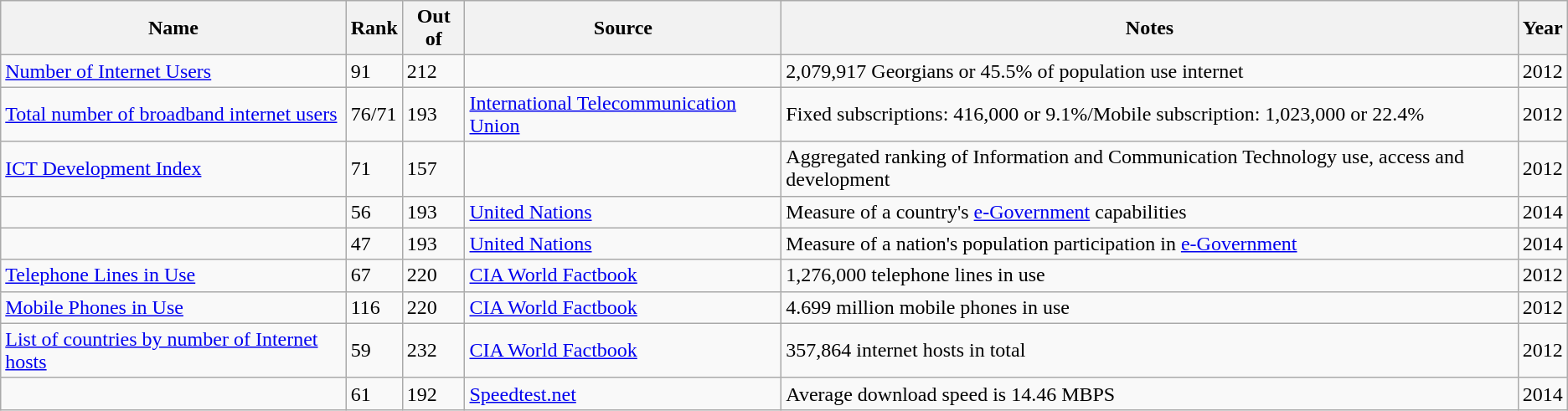<table class="wikitable sortable" style="text-align:left">
<tr>
<th>Name</th>
<th>Rank</th>
<th>Out of</th>
<th>Source</th>
<th>Notes</th>
<th>Year</th>
</tr>
<tr>
<td><a href='#'>Number of Internet Users</a></td>
<td>91</td>
<td>212</td>
<td> </td>
<td>2,079,917 Georgians or 45.5% of population use internet</td>
<td>2012</td>
</tr>
<tr>
<td><a href='#'>Total number of broadband internet users</a></td>
<td>76/71</td>
<td>193</td>
<td><a href='#'>International Telecommunication Union</a></td>
<td>Fixed subscriptions: 416,000 or 9.1%/Mobile subscription: 1,023,000 or 22.4%</td>
<td>2012</td>
</tr>
<tr>
<td><a href='#'>ICT Development Index</a></td>
<td>71</td>
<td>157</td>
<td></td>
<td>Aggregated ranking of Information and Communication Technology use, access and development</td>
<td>2012</td>
</tr>
<tr>
<td></td>
<td>56</td>
<td>193</td>
<td><a href='#'>United Nations</a></td>
<td>Measure of a country's <a href='#'>e-Government</a> capabilities</td>
<td>2014</td>
</tr>
<tr>
<td></td>
<td>47</td>
<td>193</td>
<td><a href='#'>United Nations</a></td>
<td>Measure of a nation's population participation in <a href='#'>e-Government</a></td>
<td>2014</td>
</tr>
<tr>
<td><a href='#'>Telephone Lines in Use</a></td>
<td>67</td>
<td>220</td>
<td><a href='#'>CIA World Factbook</a></td>
<td>1,276,000 telephone lines in use</td>
<td>2012</td>
</tr>
<tr>
<td><a href='#'>Mobile Phones in Use</a></td>
<td>116</td>
<td>220</td>
<td><a href='#'>CIA World Factbook</a></td>
<td>4.699 million mobile phones in use</td>
<td>2012</td>
</tr>
<tr>
<td><a href='#'>List of countries by number of Internet hosts</a></td>
<td>59</td>
<td>232</td>
<td><a href='#'>CIA World Factbook</a></td>
<td>357,864 internet hosts in total</td>
<td>2012</td>
</tr>
<tr>
<td></td>
<td>61</td>
<td>192</td>
<td><a href='#'>Speedtest.net</a></td>
<td>Average download speed is 14.46 MBPS</td>
<td>2014</td>
</tr>
</table>
